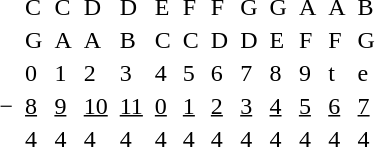<table>
<tr>
<td></td>
<td></td>
<td>C</td>
<td></td>
<td>C</td>
<td></td>
<td>D</td>
<td></td>
<td>D</td>
<td></td>
<td>E</td>
<td></td>
<td>F</td>
<td></td>
<td>F</td>
<td></td>
<td>G</td>
<td></td>
<td>G</td>
<td></td>
<td>A</td>
<td></td>
<td>A</td>
<td></td>
<td>B</td>
</tr>
<tr>
<td></td>
<td></td>
<td>G</td>
<td></td>
<td>A</td>
<td></td>
<td>A</td>
<td></td>
<td>B</td>
<td></td>
<td>C</td>
<td></td>
<td>C</td>
<td></td>
<td>D</td>
<td></td>
<td>D</td>
<td></td>
<td>E</td>
<td></td>
<td>F</td>
<td></td>
<td>F</td>
<td></td>
<td>G</td>
</tr>
<tr>
<td></td>
<td></td>
<td>0</td>
<td></td>
<td>1</td>
<td></td>
<td>2</td>
<td></td>
<td>3</td>
<td></td>
<td>4</td>
<td></td>
<td>5</td>
<td></td>
<td>6</td>
<td></td>
<td>7</td>
<td></td>
<td>8</td>
<td></td>
<td>9</td>
<td></td>
<td>t</td>
<td></td>
<td>e</td>
</tr>
<tr>
<td>−</td>
<td></td>
<td><u>8</u></td>
<td></td>
<td><u>9</u></td>
<td></td>
<td><u>10</u></td>
<td></td>
<td><u>11</u></td>
<td></td>
<td><u>0</u></td>
<td></td>
<td><u>1</u></td>
<td></td>
<td><u>2</u></td>
<td></td>
<td><u>3</u></td>
<td></td>
<td><u>4</u></td>
<td></td>
<td><u>5</u></td>
<td></td>
<td><u>6</u></td>
<td></td>
<td><u>7</u></td>
</tr>
<tr>
<td></td>
<td></td>
<td>4</td>
<td></td>
<td>4</td>
<td></td>
<td>4</td>
<td></td>
<td>4</td>
<td></td>
<td>4</td>
<td></td>
<td>4</td>
<td></td>
<td>4</td>
<td></td>
<td>4</td>
<td></td>
<td>4</td>
<td></td>
<td>4</td>
<td></td>
<td>4</td>
<td></td>
<td>4</td>
</tr>
</table>
